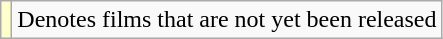<table class="wikitable">
<tr>
<td style="background:#ffc;"></td>
<td>Denotes films that are not yet been released</td>
</tr>
</table>
